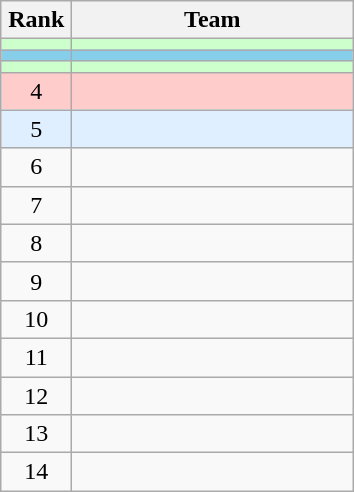<table class="wikitable" style="text-align: center;">
<tr>
<th width=40>Rank</th>
<th width=180>Team</th>
</tr>
<tr bgcolor=#CCFFCC>
<td></td>
<td align="left"></td>
</tr>
<tr bgcolor=#87ceeb>
<td></td>
<td align="left"></td>
</tr>
<tr bgcolor=#CCFFCC>
<td></td>
<td align="left"></td>
</tr>
<tr bgcolor=#ffcccc>
<td>4</td>
<td align="left"></td>
</tr>
<tr bgcolor=#dfefff>
<td>5</td>
<td align="left"></td>
</tr>
<tr>
<td>6</td>
<td align="left"></td>
</tr>
<tr>
<td>7</td>
<td align="left"></td>
</tr>
<tr>
<td>8</td>
<td align="left"></td>
</tr>
<tr>
<td>9</td>
<td align="left"></td>
</tr>
<tr>
<td>10</td>
<td align="left"></td>
</tr>
<tr>
<td>11</td>
<td align="left"></td>
</tr>
<tr>
<td>12</td>
<td align="left"></td>
</tr>
<tr>
<td>13</td>
<td align="left"></td>
</tr>
<tr>
<td>14</td>
<td align="left"></td>
</tr>
</table>
